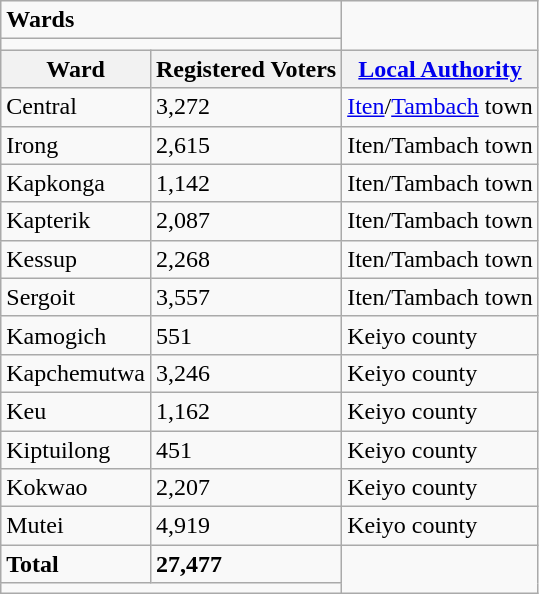<table class="wikitable">
<tr>
<td colspan="2"><strong>Wards</strong></td>
</tr>
<tr>
<td colspan="2"></td>
</tr>
<tr>
<th>Ward</th>
<th>Registered Voters</th>
<th><a href='#'>Local Authority</a></th>
</tr>
<tr>
<td>Central</td>
<td>3,272</td>
<td><a href='#'>Iten</a>/<a href='#'>Tambach</a> town</td>
</tr>
<tr>
<td>Irong</td>
<td>2,615</td>
<td>Iten/Tambach town</td>
</tr>
<tr>
<td>Kapkonga</td>
<td>1,142</td>
<td>Iten/Tambach town</td>
</tr>
<tr>
<td>Kapterik</td>
<td>2,087</td>
<td>Iten/Tambach town</td>
</tr>
<tr>
<td>Kessup</td>
<td>2,268</td>
<td>Iten/Tambach town</td>
</tr>
<tr>
<td>Sergoit</td>
<td>3,557</td>
<td>Iten/Tambach town</td>
</tr>
<tr>
<td>Kamogich</td>
<td>551</td>
<td>Keiyo county</td>
</tr>
<tr>
<td>Kapchemutwa</td>
<td>3,246</td>
<td>Keiyo county</td>
</tr>
<tr>
<td>Keu</td>
<td>1,162</td>
<td>Keiyo county</td>
</tr>
<tr>
<td>Kiptuilong</td>
<td>451</td>
<td>Keiyo county</td>
</tr>
<tr>
<td>Kokwao</td>
<td>2,207</td>
<td>Keiyo county</td>
</tr>
<tr>
<td>Mutei</td>
<td>4,919</td>
<td>Keiyo county</td>
</tr>
<tr>
<td><strong>Total</strong></td>
<td><strong>27,477</strong></td>
</tr>
<tr>
<td colspan="2"></td>
</tr>
</table>
